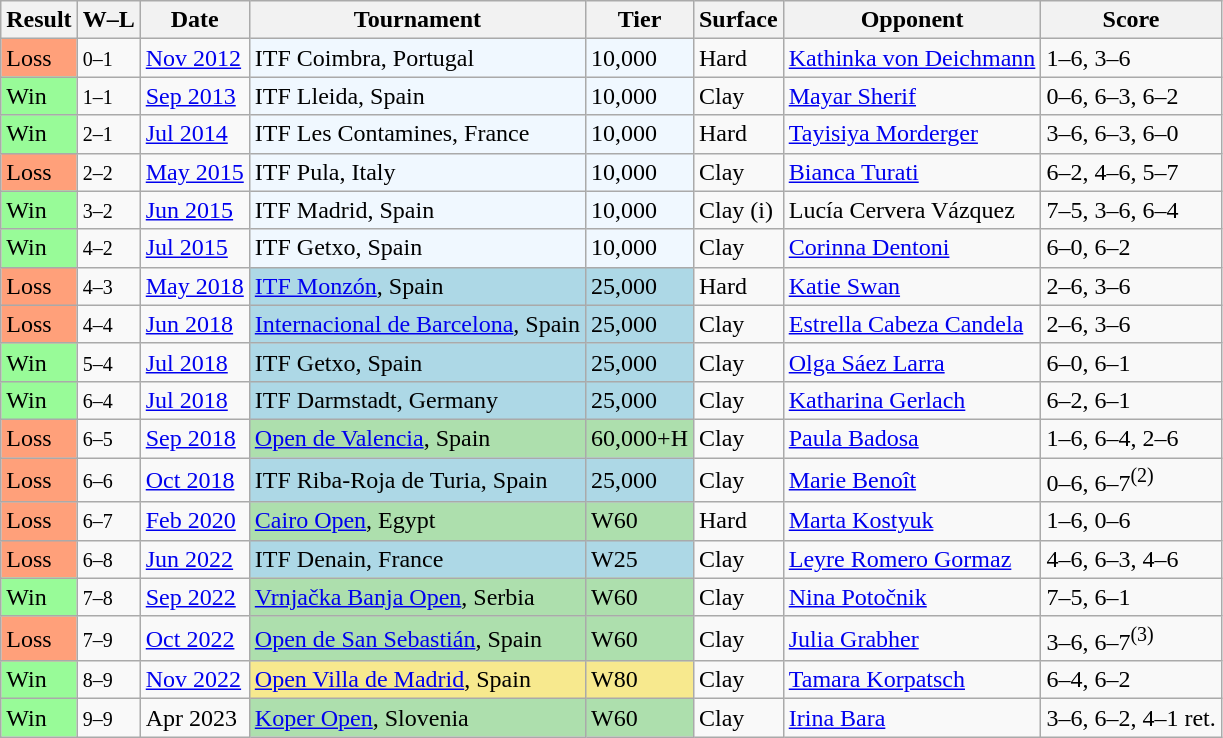<table class="sortable wikitable">
<tr>
<th>Result</th>
<th class="unsortable">W–L</th>
<th>Date</th>
<th>Tournament</th>
<th>Tier</th>
<th>Surface</th>
<th>Opponent</th>
<th class="unsortable">Score</th>
</tr>
<tr>
<td bgcolor="FFA07A">Loss</td>
<td><small>0–1</small></td>
<td><a href='#'>Nov 2012</a></td>
<td style="background:#f0f8ff;">ITF Coimbra, Portugal</td>
<td style="background:#f0f8ff;">10,000</td>
<td>Hard</td>
<td> <a href='#'>Kathinka von Deichmann</a></td>
<td>1–6, 3–6</td>
</tr>
<tr>
<td style="background:#98fb98;">Win</td>
<td><small>1–1</small></td>
<td><a href='#'>Sep 2013</a></td>
<td style="background:#f0f8ff;">ITF Lleida, Spain</td>
<td style="background:#f0f8ff;">10,000</td>
<td>Clay</td>
<td> <a href='#'>Mayar Sherif</a></td>
<td>0–6, 6–3, 6–2</td>
</tr>
<tr>
<td style="background:#98fb98;">Win</td>
<td><small>2–1</small></td>
<td><a href='#'>Jul 2014</a></td>
<td style="background:#f0f8ff;">ITF Les Contamines, France</td>
<td style="background:#f0f8ff;">10,000</td>
<td>Hard</td>
<td> <a href='#'>Tayisiya Morderger</a></td>
<td>3–6, 6–3, 6–0</td>
</tr>
<tr>
<td bgcolor="FFA07A">Loss</td>
<td><small>2–2</small></td>
<td><a href='#'>May 2015</a></td>
<td style="background:#f0f8ff;">ITF Pula, Italy</td>
<td style="background:#f0f8ff;">10,000</td>
<td>Clay</td>
<td> <a href='#'>Bianca Turati</a></td>
<td>6–2, 4–6, 5–7</td>
</tr>
<tr>
<td style="background:#98fb98;">Win</td>
<td><small>3–2</small></td>
<td><a href='#'>Jun 2015</a></td>
<td style="background:#f0f8ff;">ITF Madrid, Spain</td>
<td style="background:#f0f8ff;">10,000</td>
<td>Clay (i)</td>
<td> Lucía Cervera Vázquez</td>
<td>7–5, 3–6, 6–4</td>
</tr>
<tr>
<td style="background:#98fb98;">Win</td>
<td><small>4–2</small></td>
<td><a href='#'>Jul 2015</a></td>
<td style="background:#f0f8ff;">ITF Getxo, Spain</td>
<td style="background:#f0f8ff;">10,000</td>
<td>Clay</td>
<td> <a href='#'>Corinna Dentoni</a></td>
<td>6–0, 6–2</td>
</tr>
<tr>
<td bgcolor="FFA07A">Loss</td>
<td><small>4–3</small></td>
<td><a href='#'>May 2018</a></td>
<td style="background:lightblue;"><a href='#'>ITF Monzón</a>, Spain</td>
<td style="background:lightblue;">25,000</td>
<td>Hard</td>
<td> <a href='#'>Katie Swan</a></td>
<td>2–6, 3–6</td>
</tr>
<tr>
<td bgcolor="FFA07A">Loss</td>
<td><small>4–4</small></td>
<td><a href='#'>Jun 2018</a></td>
<td style="background:lightblue;"><a href='#'>Internacional de Barcelona</a>, Spain</td>
<td style="background:lightblue;">25,000</td>
<td>Clay</td>
<td> <a href='#'>Estrella Cabeza Candela</a></td>
<td>2–6, 3–6</td>
</tr>
<tr>
<td style="background:#98fb98;">Win</td>
<td><small>5–4</small></td>
<td><a href='#'>Jul 2018</a></td>
<td style="background:lightblue;">ITF Getxo, Spain</td>
<td style="background:lightblue;">25,000</td>
<td>Clay</td>
<td> <a href='#'>Olga Sáez Larra</a></td>
<td>6–0, 6–1</td>
</tr>
<tr>
<td style="background:#98fb98;">Win</td>
<td><small>6–4</small></td>
<td><a href='#'>Jul 2018</a></td>
<td style="background:lightblue;">ITF Darmstadt, Germany</td>
<td style="background:lightblue;">25,000</td>
<td>Clay</td>
<td> <a href='#'>Katharina Gerlach</a></td>
<td>6–2, 6–1</td>
</tr>
<tr>
<td bgcolor="FFA07A">Loss</td>
<td><small>6–5</small></td>
<td><a href='#'>Sep 2018</a></td>
<td style="background:#addfad;"><a href='#'>Open de Valencia</a>, Spain</td>
<td style="background:#addfad;">60,000+H</td>
<td>Clay</td>
<td> <a href='#'>Paula Badosa</a></td>
<td>1–6, 6–4, 2–6</td>
</tr>
<tr>
<td bgcolor="FFA07A">Loss</td>
<td><small>6–6</small></td>
<td><a href='#'>Oct 2018</a></td>
<td style="background:lightblue;">ITF Riba-Roja de Turia, Spain</td>
<td style="background:lightblue;">25,000</td>
<td>Clay</td>
<td> <a href='#'>Marie Benoît</a></td>
<td>0–6, 6–7<sup>(2)</sup></td>
</tr>
<tr>
<td bgcolor="FFA07A">Loss</td>
<td><small>6–7</small></td>
<td><a href='#'>Feb 2020</a></td>
<td bgcolor=addfad><a href='#'>Cairo Open</a>, Egypt</td>
<td bgcolor=addfad>W60</td>
<td>Hard</td>
<td> <a href='#'>Marta Kostyuk</a></td>
<td>1–6, 0–6</td>
</tr>
<tr>
<td bgcolor="FFA07A">Loss</td>
<td><small>6–8</small></td>
<td><a href='#'>Jun 2022</a></td>
<td style="background:lightblue;">ITF Denain, France</td>
<td style="background:lightblue;">W25</td>
<td>Clay</td>
<td> <a href='#'>Leyre Romero Gormaz</a></td>
<td>4–6, 6–3, 4–6</td>
</tr>
<tr>
<td style="background:#98fb98;">Win</td>
<td><small>7–8</small></td>
<td><a href='#'>Sep 2022</a></td>
<td bgcolor=addfad><a href='#'>Vrnjačka Banja Open</a>, Serbia</td>
<td bgcolor=addfad>W60</td>
<td>Clay</td>
<td> <a href='#'>Nina Potočnik</a></td>
<td>7–5, 6–1</td>
</tr>
<tr>
<td bgcolor="FFA07A">Loss</td>
<td><small>7–9</small></td>
<td><a href='#'>Oct 2022</a></td>
<td bgcolor=addfad><a href='#'>Open de San Sebastián</a>, Spain</td>
<td bgcolor=addfad>W60</td>
<td>Clay</td>
<td> <a href='#'>Julia Grabher</a></td>
<td>3–6, 6–7<sup>(3)</sup></td>
</tr>
<tr>
<td style="background:#98fb98;">Win</td>
<td><small>8–9</small></td>
<td><a href='#'>Nov 2022</a></td>
<td bgcolor=f7e98e><a href='#'>Open Villa de Madrid</a>, Spain</td>
<td bgcolor=f7e98e>W80</td>
<td>Clay</td>
<td> <a href='#'>Tamara Korpatsch</a></td>
<td>6–4, 6–2</td>
</tr>
<tr>
<td style="background:#98fb98;">Win</td>
<td><small>9–9</small></td>
<td>Apr 2023</td>
<td bgcolor=addfad><a href='#'>Koper Open</a>, Slovenia</td>
<td bgcolor=addfad>W60</td>
<td>Clay</td>
<td> <a href='#'>Irina Bara</a></td>
<td>3–6, 6–2, 4–1 ret.</td>
</tr>
</table>
